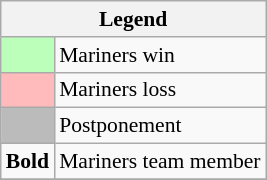<table class="wikitable" style="font-size:90%">
<tr>
<th colspan="2">Legend</th>
</tr>
<tr>
<td bgcolor="#bbffbb"> </td>
<td>Mariners win</td>
</tr>
<tr>
<td bgcolor="#ffbbbb"> </td>
<td>Mariners loss</td>
</tr>
<tr>
<td bgcolor="#bbbbbb"> </td>
<td>Postponement</td>
</tr>
<tr>
<td><strong>Bold</strong></td>
<td>Mariners team member</td>
</tr>
<tr>
</tr>
</table>
